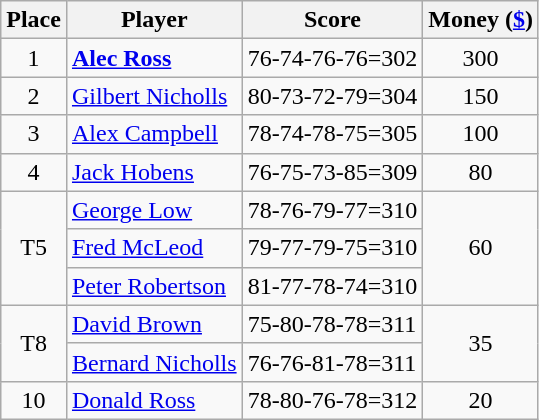<table class=wikitable>
<tr>
<th>Place</th>
<th>Player</th>
<th>Score</th>
<th>Money (<a href='#'>$</a>)</th>
</tr>
<tr>
<td align=center>1</td>
<td> <strong><a href='#'>Alec Ross</a></strong></td>
<td>76-74-76-76=302</td>
<td align=center>300</td>
</tr>
<tr>
<td align=center>2</td>
<td> <a href='#'>Gilbert Nicholls</a></td>
<td>80-73-72-79=304</td>
<td align=center>150</td>
</tr>
<tr>
<td align=center>3</td>
<td> <a href='#'>Alex Campbell</a></td>
<td>78-74-78-75=305</td>
<td align=center>100</td>
</tr>
<tr>
<td align=center>4</td>
<td> <a href='#'>Jack Hobens</a></td>
<td>76-75-73-85=309</td>
<td align=center>80</td>
</tr>
<tr>
<td rowspan=3 align=center>T5</td>
<td> <a href='#'>George Low</a></td>
<td>78-76-79-77=310</td>
<td rowspan=3 align=center>60</td>
</tr>
<tr>
<td> <a href='#'>Fred McLeod</a></td>
<td>79-77-79-75=310</td>
</tr>
<tr>
<td> <a href='#'>Peter Robertson</a></td>
<td>81-77-78-74=310</td>
</tr>
<tr>
<td rowspan=2 align=center>T8</td>
<td> <a href='#'>David Brown</a></td>
<td>75-80-78-78=311</td>
<td rowspan=2 align=center>35</td>
</tr>
<tr>
<td> <a href='#'>Bernard Nicholls</a></td>
<td>76-76-81-78=311</td>
</tr>
<tr>
<td align=center>10</td>
<td> <a href='#'>Donald Ross</a></td>
<td>78-80-76-78=312</td>
<td align=center>20</td>
</tr>
</table>
